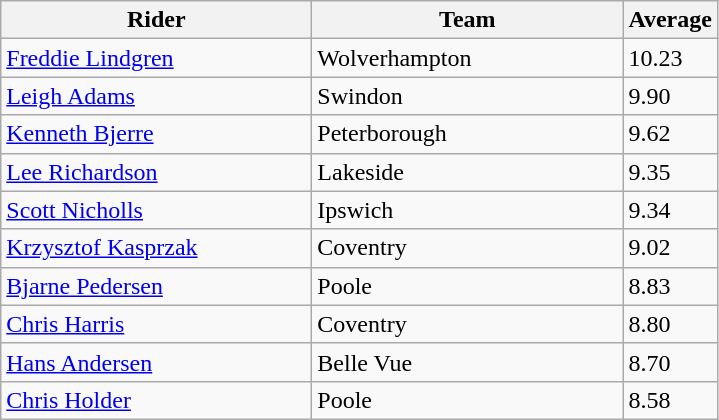<table class="wikitable" style="font-size: 100%">
<tr>
<th width=200>Rider</th>
<th width=200>Team</th>
<th width=40>Average</th>
</tr>
<tr>
<td align="left"> <a href='#'>Freddie Lindgren</a></td>
<td>Wolverhampton</td>
<td>10.23</td>
</tr>
<tr>
<td align="left"> <a href='#'>Leigh Adams</a></td>
<td>Swindon</td>
<td>9.90</td>
</tr>
<tr>
<td align="left"> <a href='#'>Kenneth Bjerre</a></td>
<td>Peterborough</td>
<td>9.62</td>
</tr>
<tr>
<td align="left"> <a href='#'>Lee Richardson</a></td>
<td>Lakeside</td>
<td>9.35</td>
</tr>
<tr>
<td align="left"> <a href='#'>Scott Nicholls</a></td>
<td>Ipswich</td>
<td>9.34</td>
</tr>
<tr>
<td align="left"> <a href='#'>Krzysztof Kasprzak</a></td>
<td>Coventry</td>
<td>9.02</td>
</tr>
<tr>
<td align="left"> <a href='#'>Bjarne Pedersen</a></td>
<td>Poole</td>
<td>8.83</td>
</tr>
<tr>
<td align="left"> <a href='#'>Chris Harris</a></td>
<td>Coventry</td>
<td>8.80</td>
</tr>
<tr>
<td align="left"> <a href='#'>Hans Andersen</a></td>
<td>Belle Vue</td>
<td>8.70</td>
</tr>
<tr>
<td align="left"> <a href='#'>Chris Holder</a></td>
<td>Poole</td>
<td>8.58</td>
</tr>
</table>
